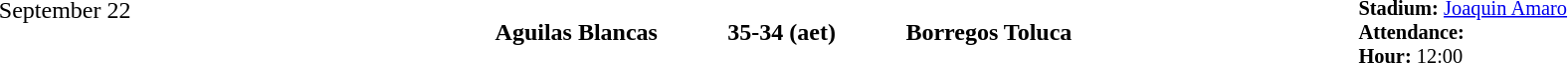<table style="width: 100%; background: transparent;" cellspacing="0">
<tr>
<td align=center valign=top rowspan=3 width=15%>September 22</td>
</tr>
<tr>
<td width=24% align=right><strong>Aguilas Blancas</strong></td>
<td align=center width=13%><strong>35-34 (aet)</strong></td>
<td width=24%><strong>Borregos Toluca</strong></td>
<td style=font-size:85% rowspan=2 valign=top><strong>Stadium:</strong> <a href='#'>Joaquin Amaro</a><br><strong>Attendance:</strong> <br><strong>Hour:</strong> 12:00</td>
</tr>
</table>
